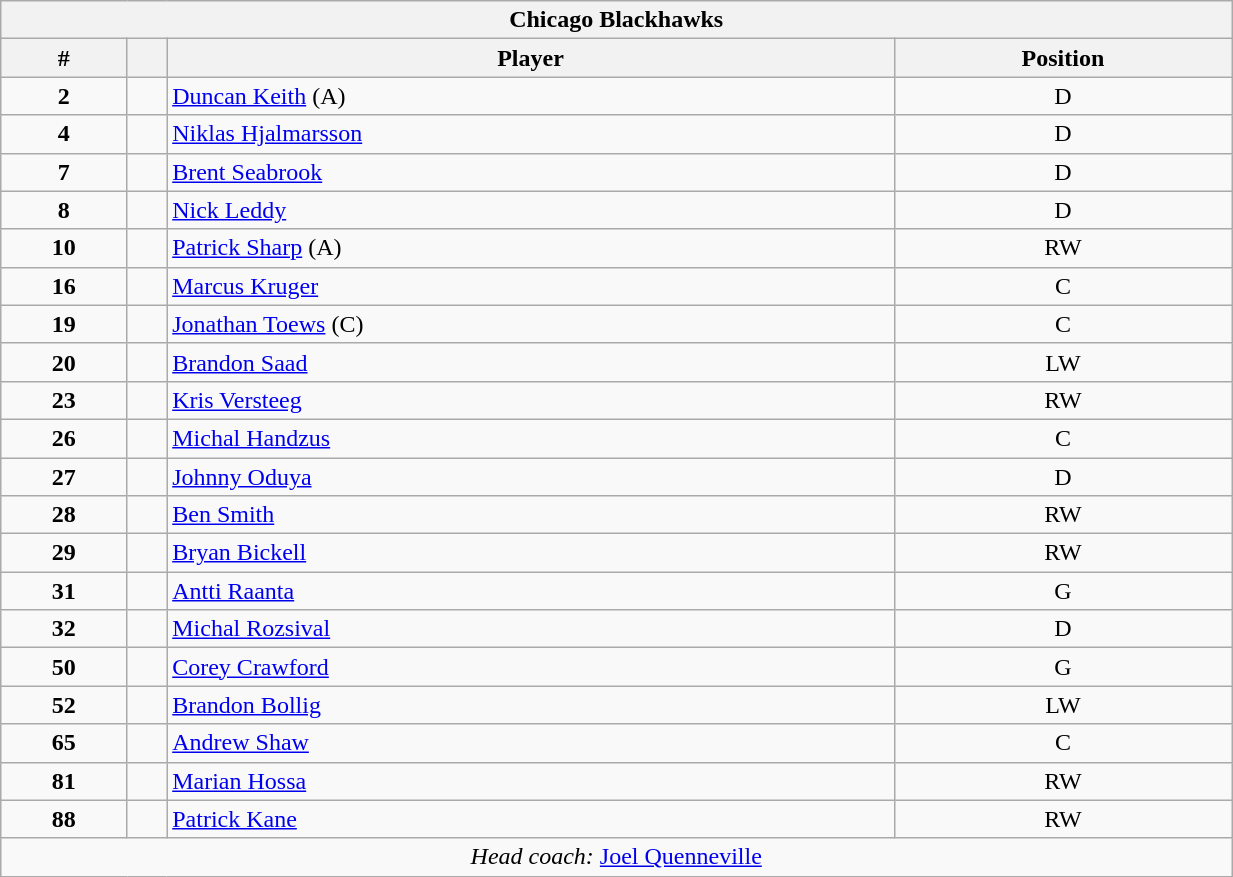<table class="wikitable" style="width:65%; text-align:center;">
<tr>
<th colspan=4>Chicago Blackhawks</th>
</tr>
<tr>
<th>#</th>
<th></th>
<th>Player</th>
<th>Position</th>
</tr>
<tr>
<td><strong>2</strong></td>
<td align=center></td>
<td align=left><a href='#'>Duncan Keith</a> (A)</td>
<td>D</td>
</tr>
<tr>
<td><strong>4</strong></td>
<td align=center></td>
<td align=left><a href='#'>Niklas Hjalmarsson</a></td>
<td>D</td>
</tr>
<tr>
<td><strong>7</strong></td>
<td align=center></td>
<td align=left><a href='#'>Brent Seabrook</a></td>
<td>D</td>
</tr>
<tr>
<td><strong>8</strong></td>
<td align=center></td>
<td align=left><a href='#'>Nick Leddy</a></td>
<td>D</td>
</tr>
<tr>
<td><strong>10</strong></td>
<td align=center></td>
<td align=left><a href='#'>Patrick Sharp</a> (A)</td>
<td>RW</td>
</tr>
<tr>
<td><strong>16</strong></td>
<td align=center></td>
<td align=left><a href='#'>Marcus Kruger</a></td>
<td>C</td>
</tr>
<tr>
<td><strong>19</strong></td>
<td align=center></td>
<td align=left><a href='#'>Jonathan Toews</a> (C)</td>
<td>C</td>
</tr>
<tr>
<td><strong>20</strong></td>
<td align=center></td>
<td align=left><a href='#'>Brandon Saad</a></td>
<td>LW</td>
</tr>
<tr>
<td><strong>23</strong></td>
<td align=center></td>
<td align=left><a href='#'>Kris Versteeg</a></td>
<td>RW</td>
</tr>
<tr>
<td><strong>26</strong></td>
<td align=center></td>
<td align=left><a href='#'>Michal Handzus</a></td>
<td>C</td>
</tr>
<tr>
<td><strong>27</strong></td>
<td align=center></td>
<td align=left><a href='#'>Johnny Oduya</a></td>
<td>D</td>
</tr>
<tr>
<td><strong>28</strong></td>
<td align=center></td>
<td align=left><a href='#'>Ben Smith</a></td>
<td>RW</td>
</tr>
<tr>
<td><strong>29</strong></td>
<td align=center></td>
<td align=left><a href='#'>Bryan Bickell</a></td>
<td>RW</td>
</tr>
<tr>
<td><strong>31</strong></td>
<td align=center></td>
<td align=left><a href='#'>Antti Raanta</a></td>
<td>G</td>
</tr>
<tr>
<td><strong>32</strong></td>
<td align=center></td>
<td align=left><a href='#'>Michal Rozsival</a></td>
<td>D</td>
</tr>
<tr>
<td><strong>50</strong></td>
<td align=center></td>
<td align=left><a href='#'>Corey Crawford</a></td>
<td>G</td>
</tr>
<tr>
<td><strong>52</strong></td>
<td align=center></td>
<td align=left><a href='#'>Brandon Bollig</a></td>
<td>LW</td>
</tr>
<tr>
<td><strong>65</strong></td>
<td align=center></td>
<td align=left><a href='#'>Andrew Shaw</a></td>
<td>C</td>
</tr>
<tr>
<td><strong>81</strong></td>
<td align=center></td>
<td align=left><a href='#'>Marian Hossa</a></td>
<td>RW</td>
</tr>
<tr>
<td><strong>88</strong></td>
<td align=center></td>
<td align=left><a href='#'>Patrick Kane</a></td>
<td>RW</td>
</tr>
<tr>
<td colspan=4><em>Head coach:</em>  <a href='#'>Joel Quenneville</a></td>
</tr>
</table>
